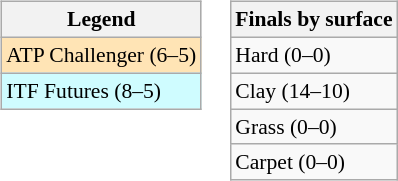<table>
<tr valign=top>
<td><br><table class=wikitable style=font-size:90%>
<tr>
<th>Legend</th>
</tr>
<tr bgcolor=moccasin>
<td>ATP Challenger (6–5)</td>
</tr>
<tr bgcolor=cffcff>
<td>ITF Futures (8–5)</td>
</tr>
</table>
</td>
<td><br><table class=wikitable style=font-size:90%>
<tr>
<th>Finals by surface</th>
</tr>
<tr>
<td>Hard (0–0)</td>
</tr>
<tr>
<td>Clay (14–10)</td>
</tr>
<tr>
<td>Grass (0–0)</td>
</tr>
<tr>
<td>Carpet (0–0)</td>
</tr>
</table>
</td>
</tr>
</table>
